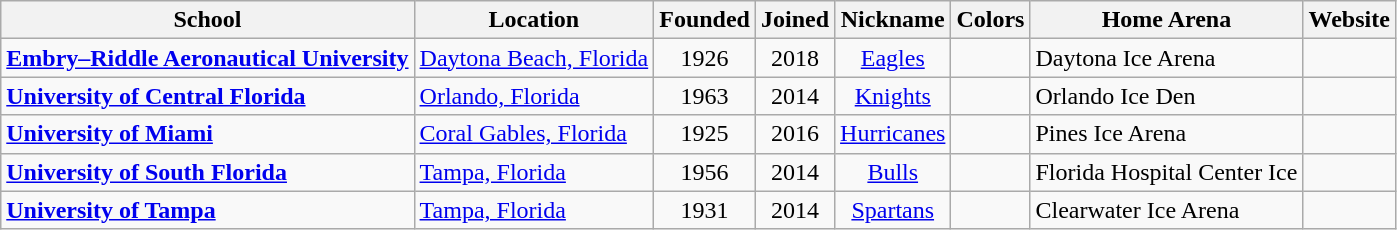<table class="wikitable sortable">
<tr>
<th>School</th>
<th>Location</th>
<th>Founded</th>
<th>Joined</th>
<th>Nickname</th>
<th>Colors</th>
<th>Home Arena</th>
<th>Website</th>
</tr>
<tr>
<td><strong><a href='#'>Embry–Riddle Aeronautical University</a></strong></td>
<td><a href='#'>Daytona Beach, Florida</a></td>
<td align=center>1926</td>
<td align=center>2018</td>
<td align=center><a href='#'>Eagles</a></td>
<td align=center></td>
<td>Daytona Ice Arena</td>
<td></td>
</tr>
<tr>
<td><strong><a href='#'>University of Central Florida</a></strong></td>
<td><a href='#'>Orlando, Florida</a></td>
<td align=center>1963</td>
<td align=center>2014</td>
<td align=center><a href='#'>Knights</a></td>
<td align=center></td>
<td>Orlando Ice Den</td>
<td></td>
</tr>
<tr>
<td><strong><a href='#'>University of Miami</a></strong></td>
<td><a href='#'>Coral Gables, Florida</a></td>
<td align=center>1925</td>
<td align=center>2016</td>
<td align=center><a href='#'>Hurricanes</a></td>
<td align=center></td>
<td>Pines Ice Arena</td>
<td></td>
</tr>
<tr>
<td><strong><a href='#'>University of South Florida</a></strong></td>
<td><a href='#'>Tampa, Florida</a></td>
<td align=center>1956</td>
<td align=center>2014</td>
<td align=center><a href='#'>Bulls</a></td>
<td align=center></td>
<td>Florida Hospital Center Ice</td>
<td></td>
</tr>
<tr>
<td><strong><a href='#'>University of Tampa</a></strong></td>
<td><a href='#'>Tampa, Florida</a></td>
<td align=center>1931</td>
<td align=center>2014</td>
<td align=center><a href='#'>Spartans</a></td>
<td align=center></td>
<td>Clearwater Ice Arena</td>
<td></td>
</tr>
</table>
